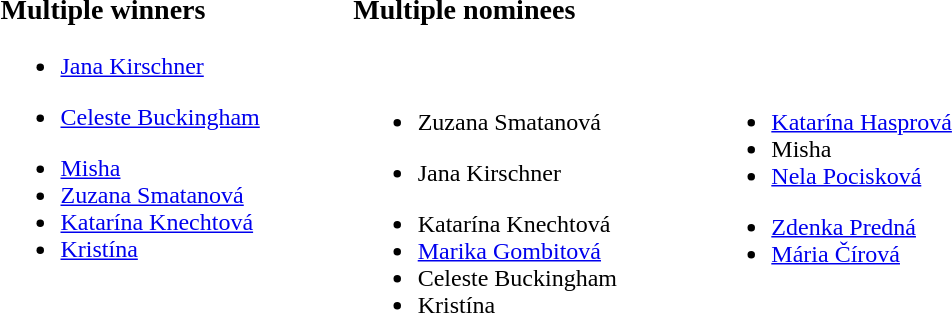<table border=0|>
<tr>
<td valign=top width=25%><br><h3>Multiple winners</h3><ul><li><a href='#'>Jana Kirschner</a></li></ul><ul><li><a href='#'>Celeste Buckingham</a></li></ul><ul><li><a href='#'>Misha</a></li><li><a href='#'>Zuzana Smatanová</a></li><li><a href='#'>Katarína Knechtová</a></li><li><a href='#'>Kristína</a></li></ul></td>
<td valign=top width=50%><br><h3>Multiple nominees</h3><table border=0|>
<tr>
<td valign=top width=25%><br><ul><li>Zuzana Smatanová</li></ul><ul><li>Jana Kirschner</li></ul><ul><li>Katarína Knechtová</li><li><a href='#'>Marika Gombitová</a></li><li>Celeste Buckingham</li><li>Kristína</li></ul></td>
<td valign=top width=25%><br><ul><li><a href='#'>Katarína Hasprová</a></li><li>Misha</li><li><a href='#'>Nela Pocisková</a></li></ul><ul><li><a href='#'>Zdenka Predná</a></li><li><a href='#'>Mária Čírová</a></li></ul></td>
</tr>
</table>
</td>
</tr>
</table>
